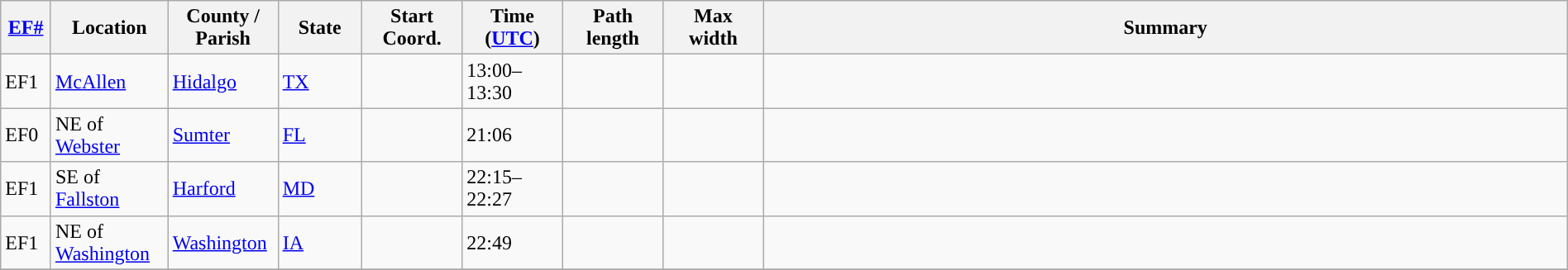<table class="wikitable sortable" style="width:100%;">
<tr>
<th scope="col"  style="width:3%; text-align:center;"><a href='#'>EF#</a></th>
<th scope="col"  style="width:7%; text-align:center;" class="unsortable">Location</th>
<th scope="col"  style="width:6%; text-align:center;" class="unsortable">County / Parish</th>
<th scope="col"  style="width:5%; text-align:center;">State</th>
<th scope="col"  style="width:6%; text-align:center;">Start Coord.</th>
<th scope="col"  style="width:6%; text-align:center;">Time (<a href='#'>UTC</a>)</th>
<th scope="col"  style="width:6%; text-align:center;">Path length</th>
<th scope="col"  style="width:6%; text-align:center;">Max width</th>
<th scope="col" class="unsortable" style="width:48%; text-align:center;">Summary</th>
</tr>
<tr>
<td>EF1</td>
<td><a href='#'>McAllen</a></td>
<td><a href='#'>Hidalgo</a></td>
<td><a href='#'>TX</a></td>
<td></td>
<td>13:00–13:30</td>
<td></td>
<td></td>
<td></td>
</tr>
<tr>
<td>EF0</td>
<td>NE of <a href='#'>Webster</a></td>
<td><a href='#'>Sumter</a></td>
<td><a href='#'>FL</a></td>
<td></td>
<td>21:06</td>
<td></td>
<td></td>
<td></td>
</tr>
<tr>
<td>EF1</td>
<td>SE of <a href='#'>Fallston</a></td>
<td><a href='#'>Harford</a></td>
<td><a href='#'>MD</a></td>
<td></td>
<td>22:15–22:27</td>
<td></td>
<td></td>
<td></td>
</tr>
<tr>
<td>EF1</td>
<td>NE of <a href='#'>Washington</a></td>
<td><a href='#'>Washington</a></td>
<td><a href='#'>IA</a></td>
<td></td>
<td>22:49</td>
<td></td>
<td></td>
<td></td>
</tr>
<tr>
</tr>
</table>
